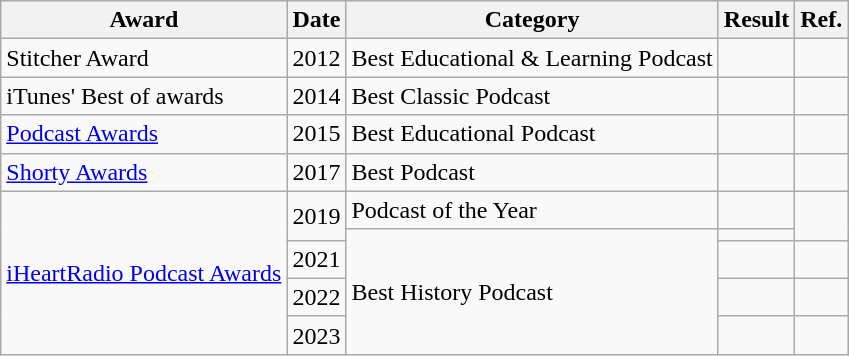<table class="wikitable sortable">
<tr>
<th>Award</th>
<th>Date</th>
<th>Category</th>
<th>Result</th>
<th>Ref.</th>
</tr>
<tr>
<td>Stitcher Award</td>
<td>2012</td>
<td>Best Educational & Learning Podcast</td>
<td></td>
<td></td>
</tr>
<tr>
<td>iTunes' Best of awards</td>
<td>2014</td>
<td>Best Classic Podcast</td>
<td></td>
<td></td>
</tr>
<tr>
<td><a href='#'>Podcast Awards</a></td>
<td>2015</td>
<td>Best Educational Podcast</td>
<td></td>
<td></td>
</tr>
<tr>
<td><a href='#'>Shorty Awards</a></td>
<td>2017</td>
<td>Best Podcast</td>
<td></td>
<td></td>
</tr>
<tr>
<td rowspan="5"><a href='#'>iHeartRadio Podcast Awards</a></td>
<td rowspan="2">2019</td>
<td>Podcast of the Year</td>
<td></td>
<td rowspan="2"></td>
</tr>
<tr>
<td rowspan="4">Best History Podcast</td>
<td></td>
</tr>
<tr>
<td>2021</td>
<td></td>
<td></td>
</tr>
<tr>
<td>2022</td>
<td></td>
<td></td>
</tr>
<tr>
<td>2023</td>
<td></td>
<td></td>
</tr>
</table>
